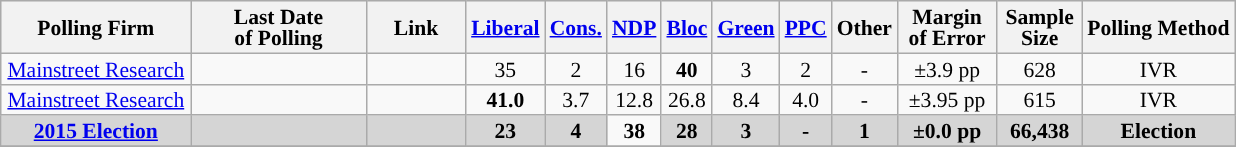<table class="wikitable sortable" style="text-align:center;font-size:90%;line-height:14px;">
<tr style="background:#e9e9e9;">
<th style="width:120px">Polling Firm</th>
<th style="width:110px">Last Date<br>of Polling</th>
<th style="width:60px" class="unsortable">Link</th>
<th style="background-color:"><strong><a href='#'>Liberal</a></strong></th>
<th style="background-color:"><strong><a href='#'>Cons.</a></strong></th>
<th style="background-color:"><strong><a href='#'>NDP</a></strong></th>
<th style="background-color:"><strong><a href='#'>Bloc</a></strong></th>
<th style="background-color:"><strong><a href='#'>Green</a></strong></th>
<th style="background-color:"><strong><a href='#'>PPC</a></strong></th>
<th style="background-color:"><strong>Other</strong></th>
<th style="width:60px;" class=unsortable>Margin<br>of Error</th>
<th style="width:50px;" class=unsortable>Sample<br>Size</th>
<th class=unsortable>Polling Method</th>
</tr>
<tr>
<td><a href='#'>Mainstreet Research</a></td>
<td></td>
<td></td>
<td>35</td>
<td>2</td>
<td>16</td>
<td style="background-color:"><strong>40</strong></td>
<td>3</td>
<td>2</td>
<td>-</td>
<td>±3.9 pp</td>
<td>628</td>
<td>IVR</td>
</tr>
<tr>
<td><a href='#'>Mainstreet Research</a></td>
<td></td>
<td></td>
<td><strong>41.0</strong></td>
<td>3.7</td>
<td>12.8</td>
<td>26.8</td>
<td>8.4</td>
<td>4.0</td>
<td>-</td>
<td>±3.95 pp</td>
<td>615</td>
<td>IVR</td>
</tr>
<tr>
<td style="background:#D5D5D5"><strong><a href='#'>2015 Election</a></strong></td>
<td style="background:#D5D5D5"><strong></strong></td>
<td style="background:#D5D5D5"></td>
<td style="background:#D5D5D5"><strong>23</strong></td>
<td style="background:#D5D5D5"><strong>4</strong></td>
<td><strong>38</strong></td>
<td style="background:#D5D5D5"><strong>28</strong></td>
<td style="background:#D5D5D5"><strong>3</strong></td>
<td style="background:#D5D5D5"><strong>-</strong></td>
<td style="background:#D5D5D5"><strong>1</strong></td>
<td style="background:#D5D5D5"><strong>±0.0 pp</strong></td>
<td style="background:#D5D5D5"><strong>66,438</strong></td>
<td style="background:#D5D5D5"><strong>Election</strong></td>
</tr>
<tr>
</tr>
<tr>
</tr>
</table>
